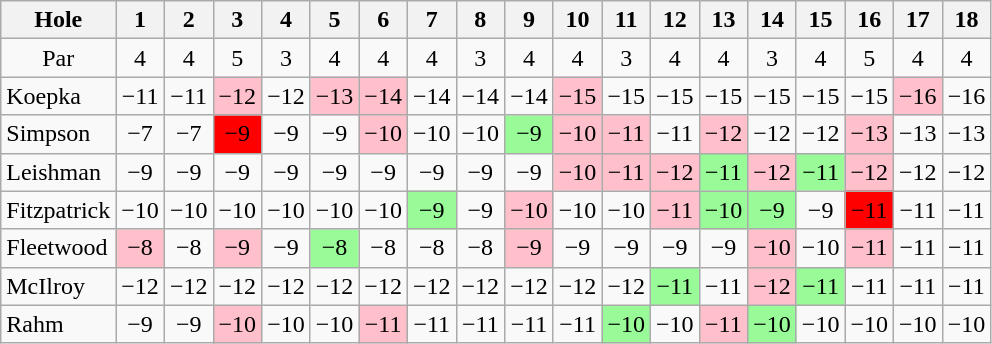<table class="wikitable" style="text-align:center">
<tr>
<th>Hole</th>
<th>1</th>
<th>2</th>
<th>3</th>
<th>4</th>
<th>5</th>
<th>6</th>
<th>7</th>
<th>8</th>
<th>9</th>
<th>10</th>
<th>11</th>
<th>12</th>
<th>13</th>
<th>14</th>
<th>15</th>
<th>16</th>
<th>17</th>
<th>18</th>
</tr>
<tr>
<td>Par</td>
<td>4</td>
<td>4</td>
<td>5</td>
<td>3</td>
<td>4</td>
<td>4</td>
<td>4</td>
<td>3</td>
<td>4</td>
<td>4</td>
<td>3</td>
<td>4</td>
<td>4</td>
<td>3</td>
<td>4</td>
<td>5</td>
<td>4</td>
<td>4</td>
</tr>
<tr>
<td align=left> Koepka</td>
<td>−11</td>
<td>−11</td>
<td style="background: Pink;">−12</td>
<td>−12</td>
<td style="background: Pink;">−13</td>
<td style="background: Pink;">−14</td>
<td>−14</td>
<td>−14</td>
<td>−14</td>
<td style="background: Pink;">−15</td>
<td>−15</td>
<td>−15</td>
<td>−15</td>
<td>−15</td>
<td>−15</td>
<td>−15</td>
<td style="background: Pink;">−16</td>
<td>−16</td>
</tr>
<tr>
<td align=left> Simpson</td>
<td>−7</td>
<td>−7</td>
<td style="background: Red;">−9</td>
<td>−9</td>
<td>−9</td>
<td style="background: Pink;">−10</td>
<td>−10</td>
<td>−10</td>
<td style="background: PaleGreen;">−9</td>
<td style="background: Pink;">−10</td>
<td style="background: Pink;">−11</td>
<td>−11</td>
<td style="background: Pink;">−12</td>
<td>−12</td>
<td>−12</td>
<td style="background: Pink;">−13</td>
<td>−13</td>
<td>−13</td>
</tr>
<tr>
<td align=left> Leishman</td>
<td>−9</td>
<td>−9</td>
<td>−9</td>
<td>−9</td>
<td>−9</td>
<td>−9</td>
<td>−9</td>
<td>−9</td>
<td>−9</td>
<td style="background: Pink;">−10</td>
<td style="background: Pink;">−11</td>
<td style="background: Pink;">−12</td>
<td style="background: PaleGreen;">−11</td>
<td style="background: Pink;">−12</td>
<td style="background: PaleGreen;">−11</td>
<td style="background: Pink;">−12</td>
<td>−12</td>
<td>−12</td>
</tr>
<tr>
<td align=left> Fitzpatrick</td>
<td>−10</td>
<td>−10</td>
<td>−10</td>
<td>−10</td>
<td>−10</td>
<td>−10</td>
<td style="background: PaleGreen;">−9</td>
<td>−9</td>
<td style="background: Pink;">−10</td>
<td>−10</td>
<td>−10</td>
<td style="background: Pink;">−11</td>
<td style="background: PaleGreen;">−10</td>
<td style="background: PaleGreen;">−9</td>
<td>−9</td>
<td style="background: Red;">−11</td>
<td>−11</td>
<td>−11</td>
</tr>
<tr>
<td align=left> Fleetwood</td>
<td style="background: Pink;">−8</td>
<td>−8</td>
<td style="background: Pink;">−9</td>
<td>−9</td>
<td style="background: PaleGreen;">−8</td>
<td>−8</td>
<td>−8</td>
<td>−8</td>
<td style="background: Pink;">−9</td>
<td>−9</td>
<td>−9</td>
<td>−9</td>
<td>−9</td>
<td style="background: Pink;">−10</td>
<td>−10</td>
<td style="background: Pink;">−11</td>
<td>−11</td>
<td>−11</td>
</tr>
<tr>
<td align=left> McIlroy</td>
<td>−12</td>
<td>−12</td>
<td>−12</td>
<td>−12</td>
<td>−12</td>
<td>−12</td>
<td>−12</td>
<td>−12</td>
<td>−12</td>
<td>−12</td>
<td>−12</td>
<td style="background: PaleGreen;">−11</td>
<td>−11</td>
<td style="background: Pink;">−12</td>
<td style="background: PaleGreen;">−11</td>
<td>−11</td>
<td>−11</td>
<td>−11</td>
</tr>
<tr>
<td align=left> Rahm</td>
<td>−9</td>
<td>−9</td>
<td style="background: Pink;">−10</td>
<td>−10</td>
<td>−10</td>
<td style="background: Pink;">−11</td>
<td>−11</td>
<td>−11</td>
<td>−11</td>
<td>−11</td>
<td style="background: PaleGreen;">−10</td>
<td>−10</td>
<td style="background: Pink;">−11</td>
<td style="background: PaleGreen;">−10</td>
<td>−10</td>
<td>−10</td>
<td>−10</td>
<td>−10</td>
</tr>
</table>
